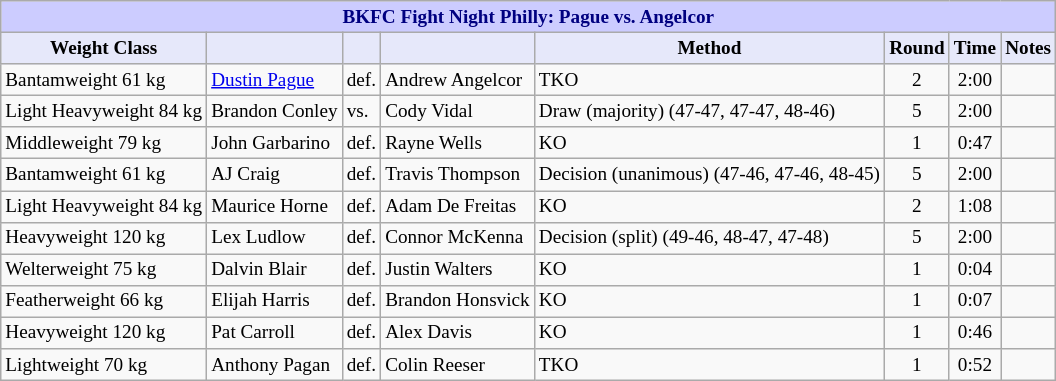<table class="wikitable" style="font-size: 80%;">
<tr>
<th colspan="8" style="background-color: #ccf; color: #000080; text-align: center;"><strong>BKFC Fight Night Philly: Pague vs. Angelcor</strong></th>
</tr>
<tr>
<th colspan="1" style="background-color: #E6E8FA; color: #000000; text-align: center;">Weight Class</th>
<th colspan="1" style="background-color: #E6E8FA; color: #000000; text-align: center;"></th>
<th colspan="1" style="background-color: #E6E8FA; color: #000000; text-align: center;"></th>
<th colspan="1" style="background-color: #E6E8FA; color: #000000; text-align: center;"></th>
<th colspan="1" style="background-color: #E6E8FA; color: #000000; text-align: center;">Method</th>
<th colspan="1" style="background-color: #E6E8FA; color: #000000; text-align: center;">Round</th>
<th colspan="1" style="background-color: #E6E8FA; color: #000000; text-align: center;">Time</th>
<th colspan="1" style="background-color: #E6E8FA; color: #000000; text-align: center;">Notes</th>
</tr>
<tr>
<td>Bantamweight 61 kg</td>
<td> <a href='#'>Dustin Pague</a></td>
<td align=center>def.</td>
<td> Andrew Angelcor</td>
<td>TKO</td>
<td align=center>2</td>
<td align=center>2:00</td>
<td></td>
</tr>
<tr>
<td>Light Heavyweight 84 kg</td>
<td> Brandon Conley</td>
<td>vs.</td>
<td> Cody Vidal</td>
<td>Draw (majority) (47-47, 47-47, 48-46)</td>
<td align="center">5</td>
<td align="center">2:00</td>
<td></td>
</tr>
<tr>
<td>Middleweight 79 kg</td>
<td> John Garbarino</td>
<td>def.</td>
<td> Rayne Wells</td>
<td>KO</td>
<td align="center">1</td>
<td align="center">0:47</td>
<td></td>
</tr>
<tr>
<td>Bantamweight 61 kg</td>
<td> AJ Craig</td>
<td>def.</td>
<td> Travis Thompson</td>
<td>Decision (unanimous) (47-46, 47-46, 48-45)</td>
<td align="center">5</td>
<td align="center">2:00</td>
<td></td>
</tr>
<tr>
<td>Light Heavyweight 84 kg</td>
<td> Maurice Horne</td>
<td>def.</td>
<td> Adam De Freitas</td>
<td>KO</td>
<td align="center">2</td>
<td align="center">1:08</td>
<td></td>
</tr>
<tr>
<td>Heavyweight 120 kg</td>
<td> Lex Ludlow</td>
<td>def.</td>
<td> Connor McKenna</td>
<td>Decision (split) (49-46, 48-47, 47-48)</td>
<td align="center">5</td>
<td align="center">2:00</td>
<td></td>
</tr>
<tr>
<td>Welterweight 75 kg</td>
<td> Dalvin Blair</td>
<td>def.</td>
<td> Justin Walters</td>
<td>KO</td>
<td align="center">1</td>
<td align="center">0:04</td>
<td></td>
</tr>
<tr>
<td>Featherweight 66 kg</td>
<td> Elijah Harris</td>
<td>def.</td>
<td> Brandon Honsvick</td>
<td>KO</td>
<td align="center">1</td>
<td align="center">0:07</td>
<td></td>
</tr>
<tr>
<td>Heavyweight 120 kg</td>
<td> Pat Carroll</td>
<td>def.</td>
<td> Alex Davis</td>
<td>KO</td>
<td align="center">1</td>
<td align="center">0:46</td>
<td></td>
</tr>
<tr>
<td>Lightweight 70 kg</td>
<td> Anthony Pagan</td>
<td>def.</td>
<td> Colin Reeser</td>
<td>TKO</td>
<td align="center">1</td>
<td align="center">0:52</td>
<td></td>
</tr>
</table>
